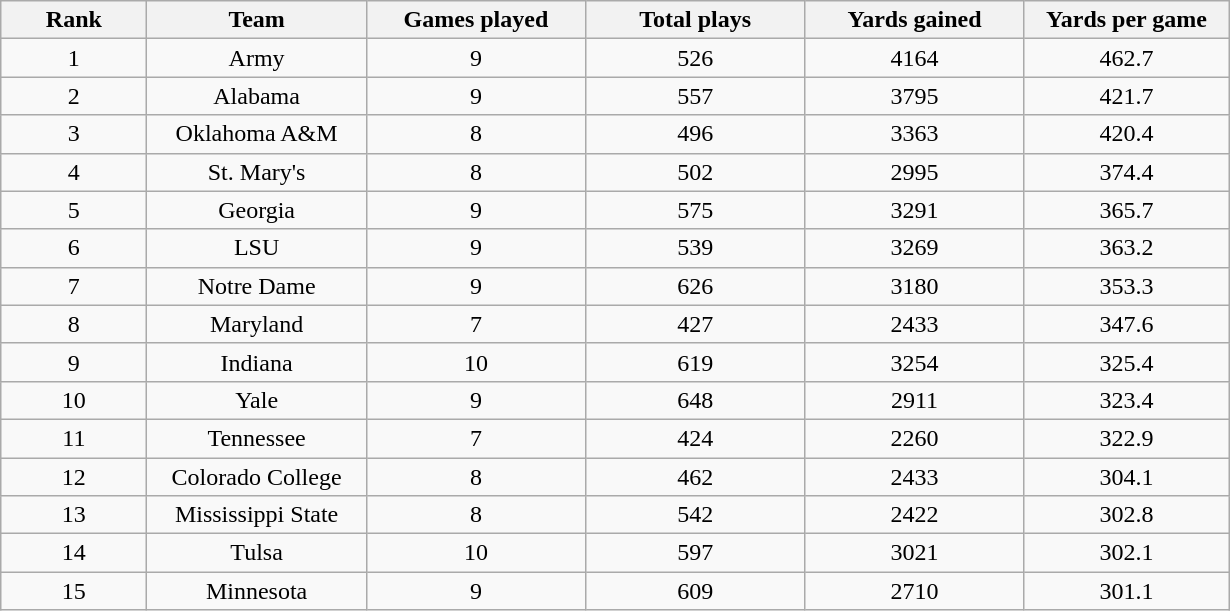<table class="wikitable sortable">
<tr>
<th bgcolor="#DDDDFF" width="10%">Rank</th>
<th bgcolor="#DDDDFF" width="15%">Team</th>
<th bgcolor="#DDDDFF" width="15%">Games played</th>
<th bgcolor="#DDDDFF" width="15%">Total plays</th>
<th bgcolor="#DDDDFF" width="15%">Yards gained</th>
<th bgcolor="#DDDDFF" width="14%">Yards per game</th>
</tr>
<tr align="center">
<td>1</td>
<td>Army</td>
<td>9</td>
<td>526</td>
<td>4164</td>
<td>462.7</td>
</tr>
<tr align="center">
<td>2</td>
<td>Alabama</td>
<td>9</td>
<td>557</td>
<td>3795</td>
<td>421.7</td>
</tr>
<tr align="center">
<td>3</td>
<td>Oklahoma A&M</td>
<td>8</td>
<td>496</td>
<td>3363</td>
<td>420.4</td>
</tr>
<tr align="center">
<td>4</td>
<td>St. Mary's</td>
<td>8</td>
<td>502</td>
<td>2995</td>
<td>374.4</td>
</tr>
<tr align="center">
<td>5</td>
<td>Georgia</td>
<td>9</td>
<td>575</td>
<td>3291</td>
<td>365.7</td>
</tr>
<tr align="center">
<td>6</td>
<td>LSU</td>
<td>9</td>
<td>539</td>
<td>3269</td>
<td>363.2</td>
</tr>
<tr align="center">
<td>7</td>
<td>Notre Dame</td>
<td>9</td>
<td>626</td>
<td>3180</td>
<td>353.3</td>
</tr>
<tr align="center">
<td>8</td>
<td>Maryland</td>
<td>7</td>
<td>427</td>
<td>2433</td>
<td>347.6</td>
</tr>
<tr align="center">
<td>9</td>
<td>Indiana</td>
<td>10</td>
<td>619</td>
<td>3254</td>
<td>325.4</td>
</tr>
<tr align="center">
<td>10</td>
<td>Yale</td>
<td>9</td>
<td>648</td>
<td>2911</td>
<td>323.4</td>
</tr>
<tr align="center">
<td>11</td>
<td>Tennessee</td>
<td>7</td>
<td>424</td>
<td>2260</td>
<td>322.9</td>
</tr>
<tr align="center">
<td>12</td>
<td>Colorado College</td>
<td>8</td>
<td>462</td>
<td>2433</td>
<td>304.1</td>
</tr>
<tr align="center">
<td>13</td>
<td>Mississippi State</td>
<td>8</td>
<td>542</td>
<td>2422</td>
<td>302.8</td>
</tr>
<tr align="center">
<td>14</td>
<td>Tulsa</td>
<td>10</td>
<td>597</td>
<td>3021</td>
<td>302.1</td>
</tr>
<tr align="center">
<td>15</td>
<td>Minnesota</td>
<td>9</td>
<td>609</td>
<td>2710</td>
<td>301.1</td>
</tr>
</table>
